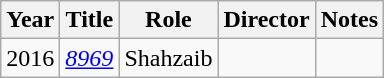<table class="wikitable">
<tr>
<th>Year</th>
<th>Title</th>
<th>Role</th>
<th>Director</th>
<th>Notes</th>
</tr>
<tr>
<td>2016</td>
<td><em><a href='#'>8969</a></em></td>
<td>Shahzaib</td>
<td></td>
<td></td>
</tr>
</table>
